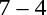<table style="text-align:center">
<tr>
<th width=200></th>
<th width=100></th>
<th width=200></th>
</tr>
<tr>
<td align=right><strong></strong></td>
<td>7 – 4</td>
<td align=left></td>
</tr>
</table>
